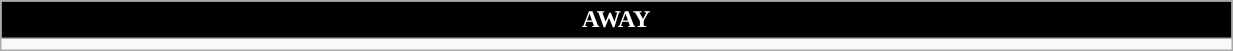<table class="wikitable collapsible collapsed" style="width:65%">
<tr>
<th colspan=6 ! style="color:white; background:black">AWAY</th>
</tr>
<tr>
<td></td>
</tr>
</table>
